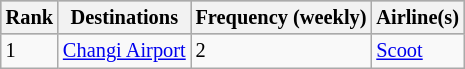<table class="wikitable sortable" style="font-size:85%; align=center;">
<tr style="background:darkgrey;">
<th>Rank</th>
<th>Destinations</th>
<th>Frequency (weekly)</th>
<th>Airline(s)</th>
</tr>
<tr>
<td>1</td>
<td> <a href='#'>Changi Airport</a></td>
<td>2</td>
<td><a href='#'>Scoot</a></td>
</tr>
</table>
